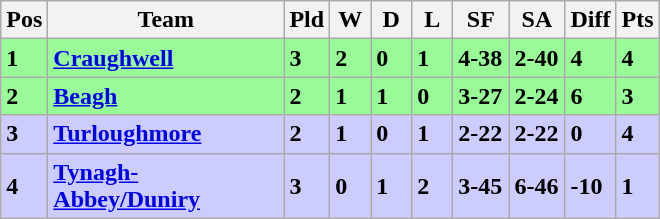<table class="wikitable" style="text-align: centre;">
<tr>
<th width=20>Pos</th>
<th width=150>Team</th>
<th width=20>Pld</th>
<th width=20>W</th>
<th width=20>D</th>
<th width=20>L</th>
<th width=30>SF</th>
<th width=30>SA</th>
<th width=20>Diff</th>
<th width=20>Pts</th>
</tr>
<tr style="background:#98FB98;">
<td><strong>1</strong></td>
<td align=left><strong> <a href='#'>Craughwell</a> </strong></td>
<td><strong>3</strong></td>
<td><strong>2</strong></td>
<td><strong>0</strong></td>
<td><strong>1</strong></td>
<td><strong>4-38</strong></td>
<td><strong>2-40</strong></td>
<td><strong>4</strong></td>
<td><strong>4</strong></td>
</tr>
<tr style="background:#98FB98;">
<td><strong>2</strong></td>
<td align=left><strong> <a href='#'>Beagh</a> </strong></td>
<td><strong>2</strong></td>
<td><strong>1</strong></td>
<td><strong>1</strong></td>
<td><strong>0</strong></td>
<td><strong>3-27</strong></td>
<td><strong>2-24</strong></td>
<td><strong>6</strong></td>
<td><strong>3</strong></td>
</tr>
<tr style="background:#CCCCFF;">
<td><strong>3</strong></td>
<td align=left><strong> <a href='#'>Turloughmore</a> </strong></td>
<td><strong>2</strong></td>
<td><strong>1</strong></td>
<td><strong>0</strong></td>
<td><strong>1</strong></td>
<td><strong>2-22</strong></td>
<td><strong>2-22</strong></td>
<td><strong>0</strong></td>
<td><strong>4</strong></td>
</tr>
<tr style="background:#CCCCFF;">
<td><strong>4</strong></td>
<td align=left><strong> <a href='#'>Tynagh-Abbey/Duniry</a> </strong></td>
<td><strong>3</strong></td>
<td><strong>0</strong></td>
<td><strong>1</strong></td>
<td><strong>2</strong></td>
<td><strong>3-45</strong></td>
<td><strong>6-46</strong></td>
<td><strong>-10</strong></td>
<td><strong>1</strong></td>
</tr>
</table>
